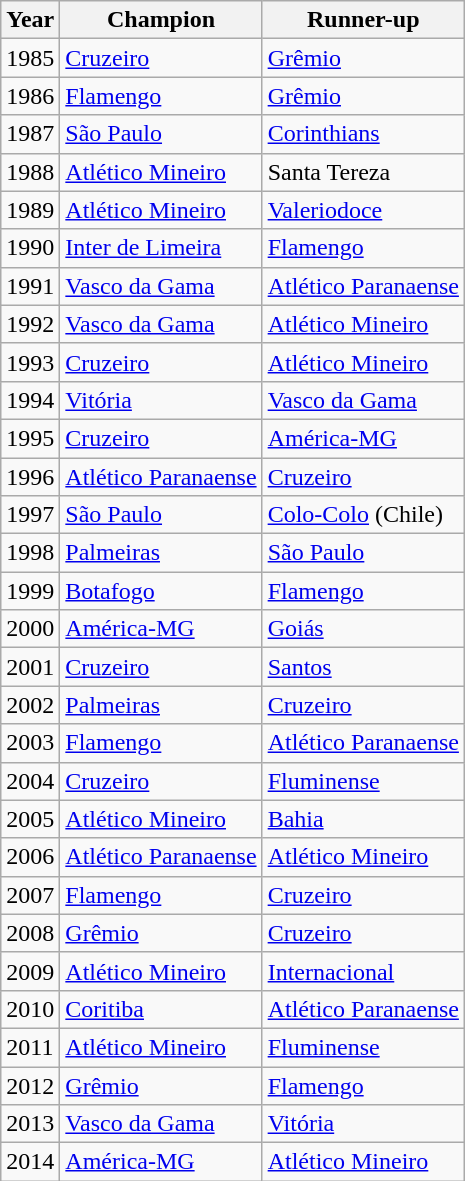<table class="wikitable">
<tr>
<th>Year</th>
<th>Champion</th>
<th>Runner-up</th>
</tr>
<tr>
<td>1985</td>
<td><a href='#'>Cruzeiro</a></td>
<td><a href='#'>Grêmio</a></td>
</tr>
<tr>
<td>1986</td>
<td><a href='#'>Flamengo</a></td>
<td><a href='#'>Grêmio</a></td>
</tr>
<tr>
<td>1987</td>
<td><a href='#'>São Paulo</a></td>
<td><a href='#'>Corinthians</a></td>
</tr>
<tr>
<td>1988</td>
<td><a href='#'>Atlético Mineiro</a></td>
<td>Santa Tereza</td>
</tr>
<tr>
<td>1989</td>
<td><a href='#'>Atlético Mineiro</a></td>
<td><a href='#'>Valeriodoce</a></td>
</tr>
<tr>
<td>1990</td>
<td><a href='#'>Inter de Limeira</a></td>
<td><a href='#'>Flamengo</a></td>
</tr>
<tr>
<td>1991</td>
<td><a href='#'>Vasco da Gama</a></td>
<td><a href='#'>Atlético Paranaense</a></td>
</tr>
<tr>
<td>1992</td>
<td><a href='#'>Vasco da Gama</a></td>
<td><a href='#'>Atlético Mineiro</a></td>
</tr>
<tr>
<td>1993</td>
<td><a href='#'>Cruzeiro</a></td>
<td><a href='#'>Atlético Mineiro</a></td>
</tr>
<tr>
<td>1994</td>
<td><a href='#'>Vitória</a></td>
<td><a href='#'>Vasco da Gama</a></td>
</tr>
<tr>
<td>1995</td>
<td><a href='#'>Cruzeiro</a></td>
<td><a href='#'>América-MG</a></td>
</tr>
<tr>
<td>1996</td>
<td><a href='#'>Atlético Paranaense</a></td>
<td><a href='#'>Cruzeiro</a></td>
</tr>
<tr>
<td>1997</td>
<td><a href='#'>São Paulo</a></td>
<td><a href='#'>Colo-Colo</a> (Chile)</td>
</tr>
<tr>
<td>1998</td>
<td><a href='#'>Palmeiras</a></td>
<td><a href='#'>São Paulo</a></td>
</tr>
<tr>
<td>1999</td>
<td><a href='#'>Botafogo</a></td>
<td><a href='#'>Flamengo</a></td>
</tr>
<tr>
<td>2000</td>
<td><a href='#'>América-MG</a></td>
<td><a href='#'>Goiás</a></td>
</tr>
<tr>
<td>2001</td>
<td><a href='#'>Cruzeiro</a></td>
<td><a href='#'>Santos</a></td>
</tr>
<tr>
<td>2002</td>
<td><a href='#'>Palmeiras</a></td>
<td><a href='#'>Cruzeiro</a></td>
</tr>
<tr>
<td>2003</td>
<td><a href='#'>Flamengo</a></td>
<td><a href='#'>Atlético Paranaense</a></td>
</tr>
<tr>
<td>2004</td>
<td><a href='#'>Cruzeiro</a></td>
<td><a href='#'>Fluminense</a></td>
</tr>
<tr>
<td>2005</td>
<td><a href='#'>Atlético Mineiro</a></td>
<td><a href='#'>Bahia</a></td>
</tr>
<tr>
<td>2006</td>
<td><a href='#'>Atlético Paranaense</a></td>
<td><a href='#'>Atlético Mineiro</a></td>
</tr>
<tr>
<td>2007</td>
<td><a href='#'>Flamengo</a></td>
<td><a href='#'>Cruzeiro</a></td>
</tr>
<tr>
<td>2008</td>
<td><a href='#'>Grêmio</a></td>
<td><a href='#'>Cruzeiro</a></td>
</tr>
<tr>
<td>2009</td>
<td><a href='#'>Atlético Mineiro</a></td>
<td><a href='#'>Internacional</a></td>
</tr>
<tr>
<td>2010</td>
<td><a href='#'>Coritiba</a></td>
<td><a href='#'>Atlético Paranaense</a></td>
</tr>
<tr>
<td>2011</td>
<td><a href='#'>Atlético Mineiro</a></td>
<td><a href='#'>Fluminense</a></td>
</tr>
<tr>
<td>2012</td>
<td><a href='#'>Grêmio</a></td>
<td><a href='#'>Flamengo</a></td>
</tr>
<tr>
<td>2013</td>
<td><a href='#'>Vasco da Gama</a></td>
<td><a href='#'>Vitória</a></td>
</tr>
<tr>
<td>2014</td>
<td><a href='#'>América-MG</a></td>
<td><a href='#'>Atlético Mineiro</a></td>
</tr>
</table>
